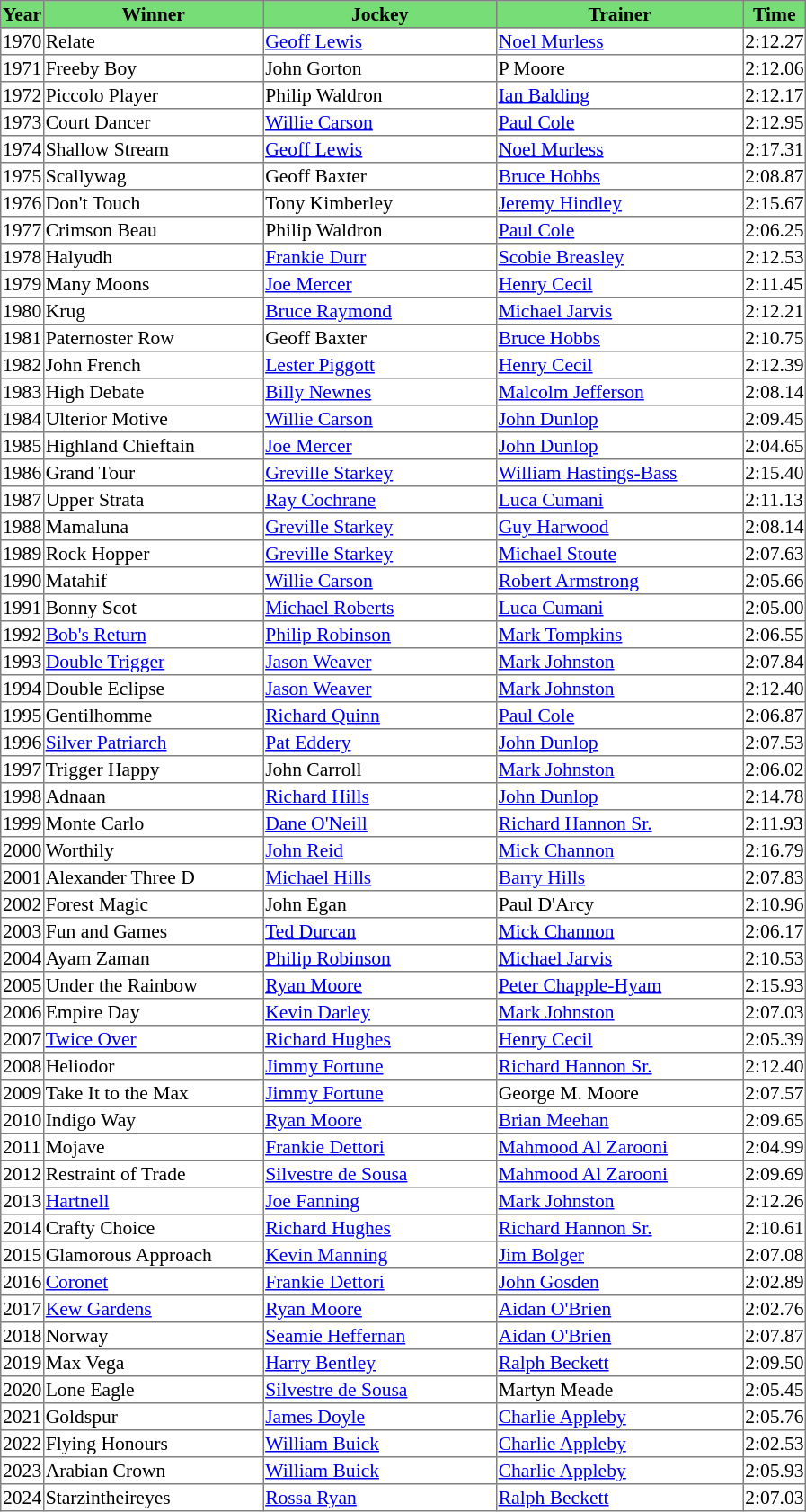<table class = "sortable" | border="1" style="border-collapse: collapse; font-size:90%">
<tr bgcolor="#77dd77" align="center">
<th>Year</th>
<th>Winner</th>
<th>Jockey</th>
<th>Trainer</th>
<th>Time</th>
</tr>
<tr>
<td>1970</td>
<td width=160px>Relate</td>
<td width=170px><a href='#'>Geoff Lewis</a></td>
<td width=180px><a href='#'>Noel Murless</a></td>
<td>2:12.27</td>
</tr>
<tr>
<td>1971</td>
<td>Freeby Boy</td>
<td>John Gorton</td>
<td>P Moore</td>
<td>2:12.06</td>
</tr>
<tr>
<td>1972</td>
<td>Piccolo Player</td>
<td>Philip Waldron</td>
<td><a href='#'>Ian Balding</a></td>
<td>2:12.17</td>
</tr>
<tr>
<td>1973</td>
<td>Court Dancer</td>
<td><a href='#'>Willie Carson</a></td>
<td><a href='#'>Paul Cole</a></td>
<td>2:12.95</td>
</tr>
<tr>
<td>1974</td>
<td>Shallow Stream</td>
<td><a href='#'>Geoff Lewis</a></td>
<td><a href='#'>Noel Murless</a></td>
<td>2:17.31</td>
</tr>
<tr>
<td>1975</td>
<td>Scallywag</td>
<td>Geoff Baxter</td>
<td><a href='#'>Bruce Hobbs</a></td>
<td>2:08.87</td>
</tr>
<tr>
<td>1976</td>
<td>Don't Touch</td>
<td>Tony Kimberley</td>
<td><a href='#'>Jeremy Hindley</a></td>
<td>2:15.67</td>
</tr>
<tr>
<td>1977</td>
<td>Crimson Beau</td>
<td>Philip Waldron</td>
<td><a href='#'>Paul Cole</a></td>
<td>2:06.25</td>
</tr>
<tr>
<td>1978</td>
<td>Halyudh</td>
<td><a href='#'>Frankie Durr</a></td>
<td><a href='#'>Scobie Breasley</a></td>
<td>2:12.53</td>
</tr>
<tr>
<td>1979</td>
<td>Many Moons</td>
<td><a href='#'>Joe Mercer</a></td>
<td><a href='#'>Henry Cecil</a></td>
<td>2:11.45</td>
</tr>
<tr>
<td>1980</td>
<td>Krug</td>
<td><a href='#'>Bruce Raymond</a></td>
<td><a href='#'>Michael Jarvis</a></td>
<td>2:12.21</td>
</tr>
<tr>
<td>1981</td>
<td>Paternoster Row</td>
<td>Geoff Baxter</td>
<td><a href='#'>Bruce Hobbs</a></td>
<td>2:10.75</td>
</tr>
<tr>
<td>1982</td>
<td>John French</td>
<td><a href='#'>Lester Piggott</a></td>
<td><a href='#'>Henry Cecil</a></td>
<td>2:12.39</td>
</tr>
<tr>
<td>1983</td>
<td>High Debate</td>
<td><a href='#'>Billy Newnes</a></td>
<td><a href='#'>Malcolm Jefferson</a></td>
<td>2:08.14</td>
</tr>
<tr>
<td>1984</td>
<td>Ulterior Motive</td>
<td><a href='#'>Willie Carson</a></td>
<td><a href='#'>John Dunlop</a></td>
<td>2:09.45</td>
</tr>
<tr>
<td>1985</td>
<td>Highland Chieftain</td>
<td><a href='#'>Joe Mercer</a></td>
<td><a href='#'>John Dunlop</a></td>
<td>2:04.65</td>
</tr>
<tr>
<td>1986</td>
<td>Grand Tour</td>
<td><a href='#'>Greville Starkey</a></td>
<td><a href='#'>William Hastings-Bass</a></td>
<td>2:15.40</td>
</tr>
<tr>
<td>1987</td>
<td>Upper Strata</td>
<td><a href='#'>Ray Cochrane</a></td>
<td><a href='#'>Luca Cumani</a></td>
<td>2:11.13</td>
</tr>
<tr>
<td>1988</td>
<td>Mamaluna</td>
<td><a href='#'>Greville Starkey</a></td>
<td><a href='#'>Guy Harwood</a></td>
<td>2:08.14</td>
</tr>
<tr>
<td>1989</td>
<td>Rock Hopper</td>
<td><a href='#'>Greville Starkey</a></td>
<td><a href='#'>Michael Stoute</a></td>
<td>2:07.63</td>
</tr>
<tr>
<td>1990</td>
<td>Matahif</td>
<td><a href='#'>Willie Carson</a></td>
<td><a href='#'>Robert Armstrong</a></td>
<td>2:05.66</td>
</tr>
<tr>
<td>1991</td>
<td>Bonny Scot</td>
<td><a href='#'>Michael Roberts</a></td>
<td><a href='#'>Luca Cumani</a></td>
<td>2:05.00</td>
</tr>
<tr>
<td>1992</td>
<td><a href='#'>Bob's Return</a></td>
<td><a href='#'>Philip Robinson</a></td>
<td><a href='#'>Mark Tompkins</a></td>
<td>2:06.55</td>
</tr>
<tr>
<td>1993</td>
<td><a href='#'>Double Trigger</a></td>
<td><a href='#'>Jason Weaver</a></td>
<td><a href='#'>Mark Johnston</a></td>
<td>2:07.84</td>
</tr>
<tr>
<td>1994</td>
<td>Double Eclipse</td>
<td><a href='#'>Jason Weaver</a></td>
<td><a href='#'>Mark Johnston</a></td>
<td>2:12.40</td>
</tr>
<tr>
<td>1995</td>
<td>Gentilhomme</td>
<td><a href='#'>Richard Quinn</a></td>
<td><a href='#'>Paul Cole</a></td>
<td>2:06.87</td>
</tr>
<tr>
<td>1996</td>
<td><a href='#'>Silver Patriarch</a></td>
<td><a href='#'>Pat Eddery</a></td>
<td><a href='#'>John Dunlop</a></td>
<td>2:07.53</td>
</tr>
<tr>
<td>1997</td>
<td>Trigger Happy</td>
<td>John Carroll</td>
<td><a href='#'>Mark Johnston</a></td>
<td>2:06.02</td>
</tr>
<tr>
<td>1998</td>
<td>Adnaan</td>
<td><a href='#'>Richard Hills</a></td>
<td><a href='#'>John Dunlop</a></td>
<td>2:14.78</td>
</tr>
<tr>
<td>1999</td>
<td>Monte Carlo</td>
<td><a href='#'>Dane O'Neill</a></td>
<td><a href='#'>Richard Hannon Sr.</a></td>
<td>2:11.93</td>
</tr>
<tr>
<td>2000</td>
<td>Worthily</td>
<td><a href='#'>John Reid</a></td>
<td><a href='#'>Mick Channon</a></td>
<td>2:16.79</td>
</tr>
<tr>
<td>2001</td>
<td>Alexander Three D</td>
<td><a href='#'>Michael Hills</a></td>
<td><a href='#'>Barry Hills</a></td>
<td>2:07.83</td>
</tr>
<tr>
<td>2002</td>
<td>Forest Magic</td>
<td>John Egan</td>
<td>Paul D'Arcy</td>
<td>2:10.96</td>
</tr>
<tr>
<td>2003</td>
<td>Fun and Games</td>
<td><a href='#'>Ted Durcan</a></td>
<td><a href='#'>Mick Channon</a></td>
<td>2:06.17</td>
</tr>
<tr>
<td>2004</td>
<td>Ayam Zaman</td>
<td><a href='#'>Philip Robinson</a></td>
<td><a href='#'>Michael Jarvis</a></td>
<td>2:10.53</td>
</tr>
<tr>
<td>2005</td>
<td>Under the Rainbow</td>
<td><a href='#'>Ryan Moore</a></td>
<td><a href='#'>Peter Chapple-Hyam</a></td>
<td>2:15.93</td>
</tr>
<tr>
<td>2006</td>
<td>Empire Day</td>
<td><a href='#'>Kevin Darley</a></td>
<td><a href='#'>Mark Johnston</a></td>
<td>2:07.03</td>
</tr>
<tr>
<td>2007</td>
<td><a href='#'>Twice Over</a></td>
<td><a href='#'>Richard Hughes</a></td>
<td><a href='#'>Henry Cecil</a></td>
<td>2:05.39</td>
</tr>
<tr>
<td>2008</td>
<td>Heliodor</td>
<td><a href='#'>Jimmy Fortune</a></td>
<td><a href='#'>Richard Hannon Sr.</a></td>
<td>2:12.40</td>
</tr>
<tr>
<td>2009</td>
<td>Take It to the Max</td>
<td><a href='#'>Jimmy Fortune</a></td>
<td>George M. Moore</td>
<td>2:07.57</td>
</tr>
<tr>
<td>2010</td>
<td>Indigo Way</td>
<td><a href='#'>Ryan Moore</a></td>
<td><a href='#'>Brian Meehan</a></td>
<td>2:09.65</td>
</tr>
<tr>
<td>2011</td>
<td>Mojave</td>
<td><a href='#'>Frankie Dettori</a></td>
<td><a href='#'>Mahmood Al Zarooni</a></td>
<td>2:04.99</td>
</tr>
<tr>
<td>2012</td>
<td>Restraint of Trade</td>
<td><a href='#'>Silvestre de Sousa</a></td>
<td><a href='#'>Mahmood Al Zarooni</a></td>
<td>2:09.69</td>
</tr>
<tr>
<td>2013</td>
<td><a href='#'>Hartnell</a></td>
<td><a href='#'>Joe Fanning</a></td>
<td><a href='#'>Mark Johnston</a></td>
<td>2:12.26</td>
</tr>
<tr>
<td>2014</td>
<td>Crafty Choice</td>
<td><a href='#'>Richard Hughes</a></td>
<td><a href='#'>Richard Hannon Sr.</a></td>
<td>2:10.61</td>
</tr>
<tr>
<td>2015</td>
<td>Glamorous Approach</td>
<td><a href='#'>Kevin Manning</a></td>
<td><a href='#'>Jim Bolger</a></td>
<td>2:07.08</td>
</tr>
<tr>
<td>2016</td>
<td><a href='#'>Coronet</a></td>
<td><a href='#'>Frankie Dettori</a></td>
<td><a href='#'>John Gosden</a></td>
<td>2:02.89</td>
</tr>
<tr>
<td>2017</td>
<td><a href='#'>Kew Gardens</a></td>
<td><a href='#'>Ryan Moore</a></td>
<td><a href='#'>Aidan O'Brien</a></td>
<td>2:02.76</td>
</tr>
<tr>
<td>2018</td>
<td>Norway</td>
<td><a href='#'>Seamie Heffernan</a></td>
<td><a href='#'>Aidan O'Brien</a></td>
<td>2:07.87</td>
</tr>
<tr>
<td>2019</td>
<td>Max Vega</td>
<td><a href='#'>Harry Bentley</a></td>
<td><a href='#'>Ralph Beckett</a></td>
<td>2:09.50</td>
</tr>
<tr>
<td>2020</td>
<td>Lone Eagle</td>
<td><a href='#'>Silvestre de Sousa</a></td>
<td>Martyn Meade</td>
<td>2:05.45</td>
</tr>
<tr>
<td>2021</td>
<td>Goldspur</td>
<td><a href='#'>James Doyle</a></td>
<td><a href='#'>Charlie Appleby</a></td>
<td>2:05.76</td>
</tr>
<tr>
<td>2022</td>
<td>Flying Honours</td>
<td><a href='#'>William Buick</a></td>
<td><a href='#'>Charlie Appleby</a></td>
<td>2:02.53</td>
</tr>
<tr>
<td>2023</td>
<td>Arabian Crown</td>
<td><a href='#'>William Buick</a></td>
<td><a href='#'>Charlie Appleby</a></td>
<td>2:05.93</td>
</tr>
<tr>
<td>2024</td>
<td>Starzintheireyes</td>
<td><a href='#'>Rossa Ryan</a></td>
<td><a href='#'>Ralph Beckett</a></td>
<td>2:07.03</td>
</tr>
</table>
